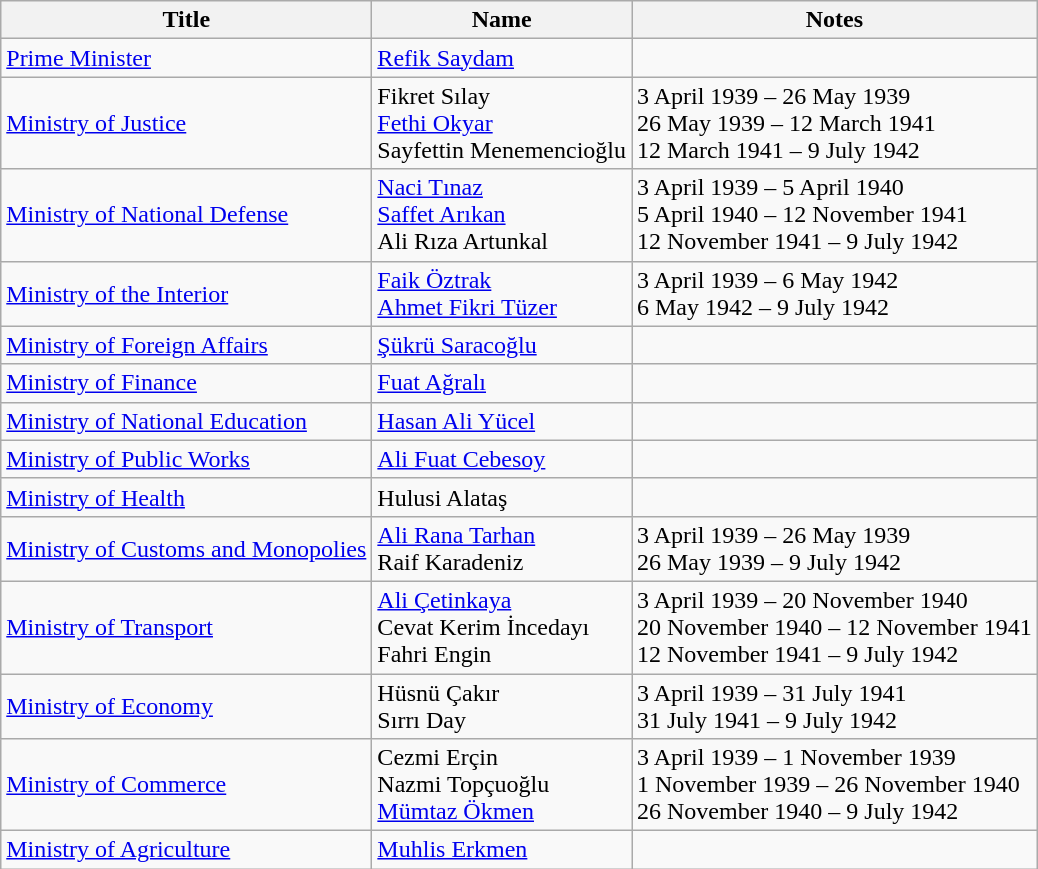<table class="wikitable">
<tr>
<th>Title</th>
<th>Name</th>
<th>Notes</th>
</tr>
<tr>
<td><a href='#'>Prime Minister</a></td>
<td><a href='#'>Refik Saydam</a></td>
<td></td>
</tr>
<tr>
<td><a href='#'>Ministry of Justice</a></td>
<td>Fikret Sılay<br><a href='#'>Fethi Okyar</a><br>Sayfettin Menemencioğlu</td>
<td>3 April 1939 – 26 May 1939<br>26 May 1939 – 12 March 1941<br>12 March 1941 – 9 July 1942</td>
</tr>
<tr>
<td><a href='#'>Ministry of National Defense</a></td>
<td><a href='#'>Naci Tınaz</a><br><a href='#'>Saffet Arıkan</a><br>Ali Rıza Artunkal</td>
<td>3 April 1939 – 5 April 1940<br>5 April 1940 – 12 November 1941<br>12 November 1941 – 9 July 1942</td>
</tr>
<tr>
<td><a href='#'>Ministry of the Interior</a></td>
<td><a href='#'>Faik Öztrak</a><br><a href='#'>Ahmet Fikri Tüzer</a></td>
<td>3 April 1939 – 6 May 1942<br>6 May 1942 – 9 July 1942</td>
</tr>
<tr>
<td><a href='#'>Ministry of Foreign Affairs</a></td>
<td><a href='#'>Şükrü Saracoğlu</a></td>
<td></td>
</tr>
<tr>
<td><a href='#'>Ministry of Finance</a></td>
<td><a href='#'>Fuat Ağralı</a></td>
<td></td>
</tr>
<tr>
<td><a href='#'>Ministry of National Education</a></td>
<td><a href='#'>Hasan Ali Yücel</a></td>
<td></td>
</tr>
<tr>
<td><a href='#'>Ministry of Public Works</a></td>
<td><a href='#'>Ali Fuat Cebesoy</a></td>
<td></td>
</tr>
<tr>
<td><a href='#'>Ministry of Health</a></td>
<td>Hulusi Alataş</td>
<td></td>
</tr>
<tr>
<td><a href='#'>Ministry of Customs and Monopolies</a></td>
<td><a href='#'>Ali Rana Tarhan</a><br>Raif Karadeniz</td>
<td>3 April 1939 – 26 May 1939<br>26 May 1939 – 9 July 1942</td>
</tr>
<tr>
<td><a href='#'>Ministry of Transport</a></td>
<td><a href='#'>Ali Çetinkaya</a><br>Cevat Kerim İncedayı<br>Fahri Engin</td>
<td>3 April 1939 – 20 November 1940<br>20 November 1940 – 12 November 1941<br>12 November 1941 – 9 July 1942</td>
</tr>
<tr>
<td><a href='#'>Ministry of Economy</a></td>
<td>Hüsnü Çakır<br>Sırrı Day</td>
<td>3 April 1939 – 31 July 1941<br>31 July 1941 – 9 July 1942</td>
</tr>
<tr>
<td><a href='#'>Ministry of Commerce</a></td>
<td>Cezmi Erçin<br>Nazmi Topçuoğlu<br><a href='#'>Mümtaz Ökmen</a></td>
<td>3 April 1939 – 1 November 1939<br>1 November 1939 – 26 November 1940<br>26 November 1940 – 9 July 1942</td>
</tr>
<tr>
<td><a href='#'>Ministry of Agriculture</a></td>
<td><a href='#'>Muhlis Erkmen</a></td>
<td></td>
</tr>
</table>
